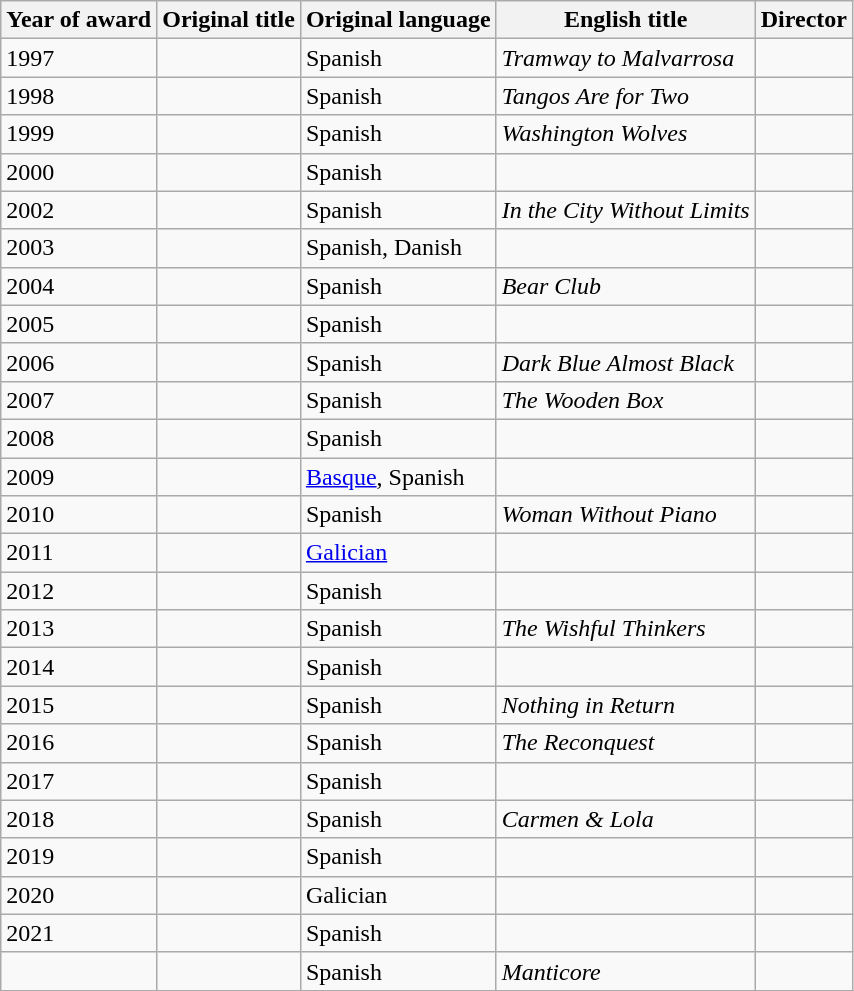<table class="wikitable sortable">
<tr>
<th>Year of award</th>
<th>Original title</th>
<th>Original language</th>
<th>English title</th>
<th>Director</th>
</tr>
<tr>
<td>1997</td>
<td></td>
<td>Spanish</td>
<td><em>Tramway to Malvarrosa</em></td>
<td></td>
</tr>
<tr>
<td>1998</td>
<td></td>
<td>Spanish</td>
<td><em>Tangos Are for Two</em></td>
<td></td>
</tr>
<tr>
<td>1999</td>
<td></td>
<td>Spanish</td>
<td><em>Washington Wolves</em></td>
<td></td>
</tr>
<tr>
<td>2000</td>
<td></td>
<td>Spanish</td>
<td></td>
<td></td>
</tr>
<tr>
<td>2002</td>
<td></td>
<td>Spanish</td>
<td><em>In the City Without Limits</em></td>
<td></td>
</tr>
<tr>
<td>2003</td>
<td></td>
<td>Spanish, Danish</td>
<td></td>
<td></td>
</tr>
<tr>
<td>2004</td>
<td></td>
<td>Spanish</td>
<td><em>Bear Club</em></td>
<td></td>
</tr>
<tr>
<td>2005</td>
<td></td>
<td>Spanish</td>
<td></td>
<td></td>
</tr>
<tr>
<td>2006</td>
<td></td>
<td>Spanish</td>
<td><em>Dark Blue Almost Black</em></td>
<td></td>
</tr>
<tr>
<td>2007</td>
<td></td>
<td>Spanish</td>
<td><em>The Wooden Box</em></td>
<td></td>
</tr>
<tr>
<td>2008</td>
<td></td>
<td>Spanish</td>
<td></td>
<td></td>
</tr>
<tr>
<td>2009</td>
<td></td>
<td><a href='#'>Basque</a>, Spanish</td>
<td></td>
<td></td>
</tr>
<tr>
<td>2010</td>
<td></td>
<td>Spanish</td>
<td><em>Woman Without Piano</em></td>
<td></td>
</tr>
<tr>
<td>2011</td>
<td></td>
<td><a href='#'>Galician</a></td>
<td></td>
<td></td>
</tr>
<tr>
<td>2012</td>
<td></td>
<td>Spanish</td>
<td></td>
<td></td>
</tr>
<tr>
<td>2013</td>
<td></td>
<td>Spanish</td>
<td><em>The Wishful Thinkers</em></td>
<td></td>
</tr>
<tr>
<td>2014</td>
<td></td>
<td>Spanish</td>
<td></td>
<td></td>
</tr>
<tr>
<td>2015</td>
<td></td>
<td>Spanish</td>
<td><em>Nothing in Return</em></td>
<td></td>
</tr>
<tr>
<td>2016</td>
<td></td>
<td>Spanish</td>
<td><em>The Reconquest</em></td>
<td></td>
</tr>
<tr>
<td>2017</td>
<td></td>
<td>Spanish</td>
<td></td>
<td></td>
</tr>
<tr>
<td>2018</td>
<td></td>
<td>Spanish</td>
<td><em>Carmen & Lola</em></td>
<td></td>
</tr>
<tr>
<td>2019</td>
<td></td>
<td>Spanish</td>
<td></td>
<td></td>
</tr>
<tr>
<td>2020</td>
<td></td>
<td>Galician</td>
<td></td>
<td></td>
</tr>
<tr>
<td>2021</td>
<td></td>
<td>Spanish</td>
<td></td>
<td></td>
</tr>
<tr>
<td></td>
<td></td>
<td>Spanish</td>
<td><em>Manticore</em></td>
<td></td>
</tr>
</table>
